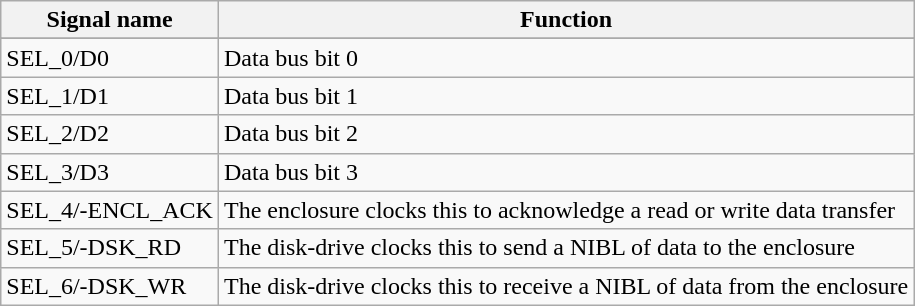<table class="wikitable">
<tr>
<th>Signal name</th>
<th>Function</th>
</tr>
<tr>
</tr>
<tr PARALLEL ESI||The disk-drive asserts this signal to use the SEL_n signals for ESI>
</tr>
<tr>
<td>SEL_0/D0</td>
<td>Data bus bit 0</td>
</tr>
<tr>
<td>SEL_1/D1</td>
<td>Data bus bit 1</td>
</tr>
<tr>
<td>SEL_2/D2</td>
<td>Data bus bit 2</td>
</tr>
<tr>
<td>SEL_3/D3</td>
<td>Data bus bit 3</td>
</tr>
<tr>
<td>SEL_4/-ENCL_ACK</td>
<td>The enclosure clocks this to acknowledge a read or write data transfer</td>
</tr>
<tr>
<td>SEL_5/-DSK_RD</td>
<td>The disk-drive clocks this to send a NIBL of data to the enclosure</td>
</tr>
<tr>
<td>SEL_6/-DSK_WR</td>
<td>The disk-drive clocks this to receive a NIBL of data from the enclosure</td>
</tr>
</table>
